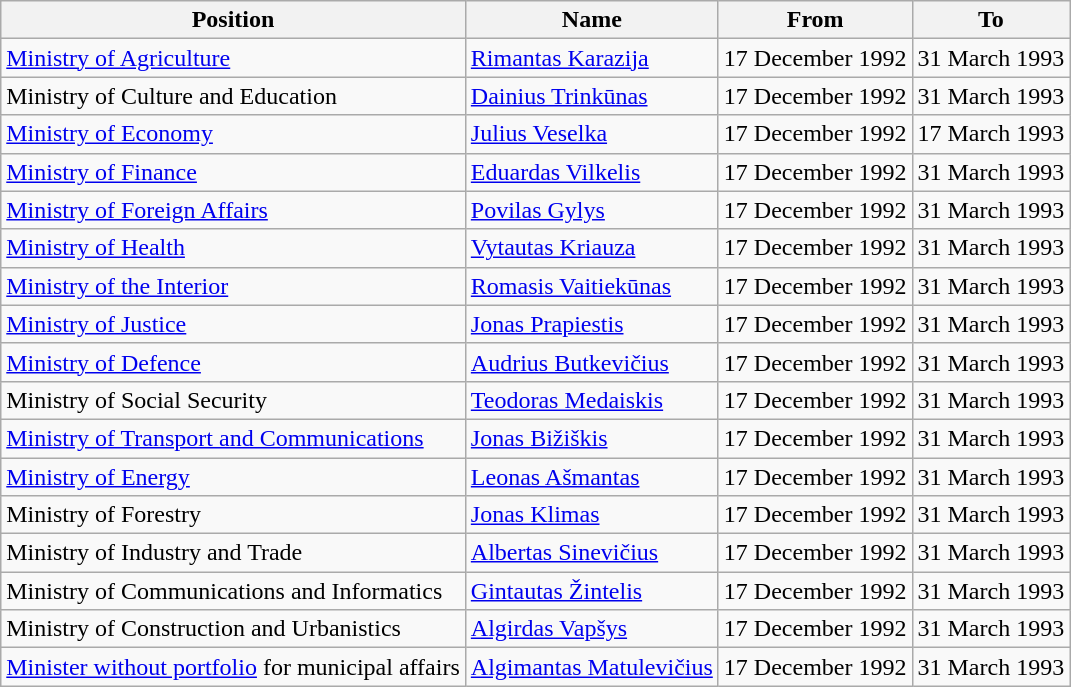<table class="wikitable">
<tr>
<th>Position</th>
<th>Name</th>
<th>From</th>
<th>To</th>
</tr>
<tr>
<td><a href='#'>Ministry of Agriculture</a></td>
<td><a href='#'>Rimantas Karazija</a></td>
<td>17 December 1992</td>
<td>31 March 1993</td>
</tr>
<tr>
<td>Ministry of Culture and Education</td>
<td><a href='#'>Dainius Trinkūnas</a></td>
<td>17 December 1992</td>
<td>31 March 1993</td>
</tr>
<tr>
<td><a href='#'>Ministry of Economy</a></td>
<td><a href='#'>Julius Veselka</a></td>
<td>17 December 1992</td>
<td>17 March 1993</td>
</tr>
<tr>
<td><a href='#'>Ministry of Finance</a></td>
<td><a href='#'>Eduardas Vilkelis</a></td>
<td>17 December 1992</td>
<td>31 March 1993</td>
</tr>
<tr>
<td><a href='#'>Ministry of Foreign Affairs</a></td>
<td><a href='#'>Povilas Gylys</a></td>
<td>17 December 1992</td>
<td>31 March 1993</td>
</tr>
<tr>
<td><a href='#'>Ministry of Health</a></td>
<td><a href='#'>Vytautas Kriauza</a></td>
<td>17 December 1992</td>
<td>31 March 1993</td>
</tr>
<tr>
<td><a href='#'>Ministry of the Interior</a></td>
<td><a href='#'>Romasis Vaitiekūnas</a></td>
<td>17 December 1992</td>
<td>31 March 1993</td>
</tr>
<tr>
<td><a href='#'>Ministry of Justice</a></td>
<td><a href='#'>Jonas Prapiestis</a></td>
<td>17 December 1992</td>
<td>31 March 1993</td>
</tr>
<tr>
<td><a href='#'>Ministry of Defence</a></td>
<td><a href='#'>Audrius Butkevičius</a></td>
<td>17 December 1992</td>
<td>31 March 1993</td>
</tr>
<tr>
<td>Ministry of Social Security</td>
<td><a href='#'>Teodoras Medaiskis</a></td>
<td>17 December 1992</td>
<td>31 March 1993</td>
</tr>
<tr>
<td><a href='#'>Ministry of Transport and Communications</a></td>
<td><a href='#'>Jonas Bižiškis</a></td>
<td>17 December 1992</td>
<td>31 March 1993</td>
</tr>
<tr>
<td><a href='#'>Ministry of Energy</a></td>
<td><a href='#'>Leonas Ašmantas</a></td>
<td>17 December 1992</td>
<td>31 March 1993</td>
</tr>
<tr>
<td>Ministry of Forestry</td>
<td><a href='#'>Jonas Klimas</a></td>
<td>17 December 1992</td>
<td>31 March 1993</td>
</tr>
<tr>
<td>Ministry of Industry and Trade</td>
<td><a href='#'>Albertas Sinevičius</a></td>
<td>17 December 1992</td>
<td>31 March 1993</td>
</tr>
<tr>
<td>Ministry of Communications and Informatics</td>
<td><a href='#'>Gintautas Žintelis</a></td>
<td>17 December 1992</td>
<td>31 March 1993</td>
</tr>
<tr>
<td>Ministry of Construction and Urbanistics</td>
<td><a href='#'>Algirdas Vapšys</a></td>
<td>17 December 1992</td>
<td>31 March 1993</td>
</tr>
<tr>
<td><a href='#'>Minister without portfolio</a> for municipal affairs</td>
<td><a href='#'>Algimantas Matulevičius</a></td>
<td>17 December 1992</td>
<td>31 March 1993</td>
</tr>
</table>
